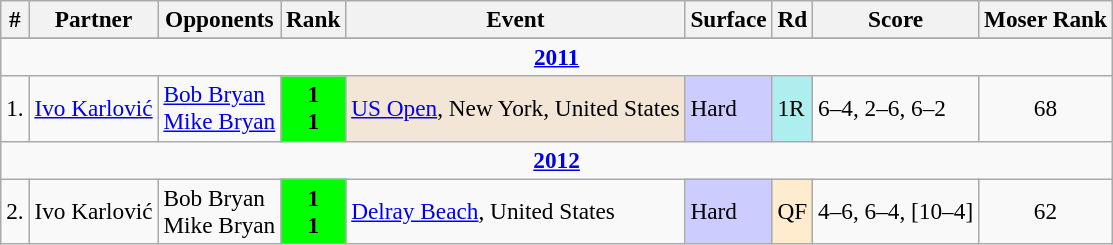<table class="wikitable" style="font-size:97%;">
<tr>
<th>#</th>
<th>Partner</th>
<th>Opponents</th>
<th>Rank</th>
<th>Event</th>
<th>Surface</th>
<th>Rd</th>
<th class="unsortable">Score</th>
<th>Moser Rank</th>
</tr>
<tr>
</tr>
<tr>
<td colspan="9" style="text-align:center;"><strong><a href='#'>2011</a></strong></td>
</tr>
<tr>
<td>1.</td>
<td> <a href='#'>Ivo Karlović</a></td>
<td> <a href='#'>Bob Bryan</a><br> <a href='#'>Mike Bryan</a></td>
<td align=center bgcolor=lime><strong>1<br>1</strong></td>
<td bgcolor=F3E6D7><a href='#'>US Open</a>, New York, United States</td>
<td bgcolor=CCCCFF>Hard</td>
<td bgcolor=afeeee>1R</td>
<td>6–4, 2–6, 6–2</td>
<td align=center>68</td>
</tr>
<tr>
<td colspan="9" style="text-align:center;"><strong><a href='#'>2012</a></strong></td>
</tr>
<tr>
<td>2.</td>
<td> Ivo Karlović</td>
<td> Bob Bryan<br> Mike Bryan</td>
<td align=center bgcolor=lime><strong>1<br>1</strong></td>
<td><a href='#'>Delray Beach</a>, United States</td>
<td bgcolor=CCCCFF>Hard</td>
<td bgcolor=ffebcd>QF</td>
<td>4–6, 6–4, [10–4]</td>
<td align=center>62</td>
</tr>
</table>
